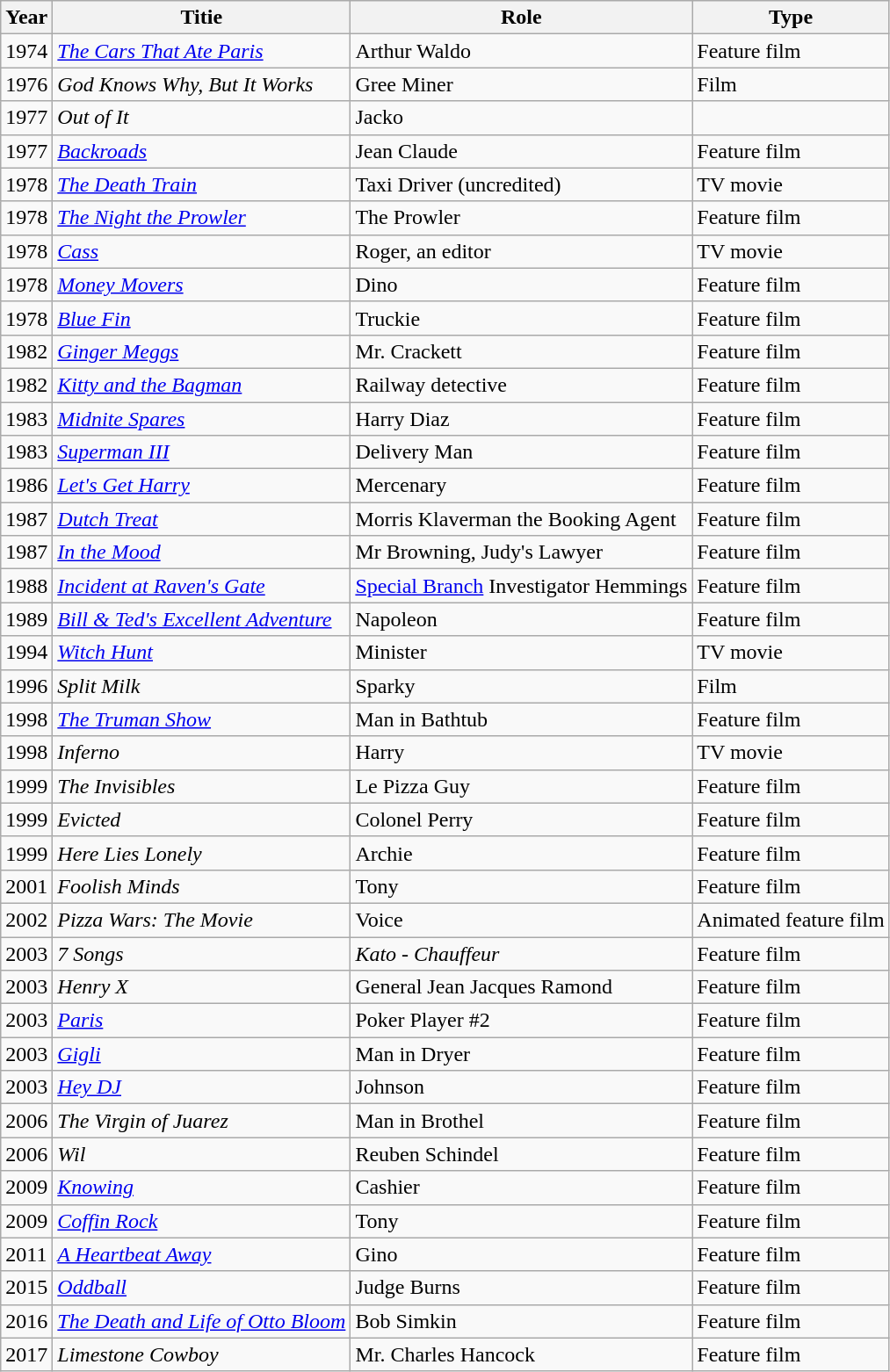<table class="wikitable">
<tr>
<th>Year</th>
<th>Titie</th>
<th>Role</th>
<th>Type</th>
</tr>
<tr>
<td>1974</td>
<td><em><a href='#'>The Cars That Ate Paris</a></em></td>
<td>Arthur Waldo</td>
<td>Feature film</td>
</tr>
<tr>
<td>1976</td>
<td><em>God Knows Why, But It Works</em></td>
<td>Gree Miner</td>
<td>Film</td>
</tr>
<tr>
<td>1977</td>
<td><em>Out of It</em></td>
<td>Jacko</td>
<td></td>
</tr>
<tr>
<td>1977</td>
<td><em><a href='#'>Backroads</a></em></td>
<td>Jean Claude</td>
<td>Feature film</td>
</tr>
<tr>
<td>1978</td>
<td><em><a href='#'>The Death Train</a></em></td>
<td>Taxi Driver (uncredited)</td>
<td>TV movie</td>
</tr>
<tr>
<td>1978</td>
<td><em><a href='#'>The Night the Prowler</a></em></td>
<td>The Prowler</td>
<td>Feature film</td>
</tr>
<tr>
<td>1978</td>
<td><em><a href='#'>Cass</a></em></td>
<td>Roger, an editor</td>
<td>TV movie</td>
</tr>
<tr>
<td>1978</td>
<td><em><a href='#'>Money Movers</a></em></td>
<td>Dino</td>
<td>Feature film</td>
</tr>
<tr>
<td>1978</td>
<td><em><a href='#'>Blue Fin</a></em></td>
<td>Truckie</td>
<td>Feature film</td>
</tr>
<tr>
<td>1982</td>
<td><em><a href='#'>Ginger Meggs</a></em></td>
<td>Mr. Crackett</td>
<td>Feature film</td>
</tr>
<tr>
<td>1982</td>
<td><em><a href='#'>Kitty and the Bagman</a></em></td>
<td>Railway detective</td>
<td>Feature film</td>
</tr>
<tr>
<td>1983</td>
<td><em><a href='#'>Midnite Spares</a></em></td>
<td>Harry Diaz</td>
<td>Feature film</td>
</tr>
<tr>
<td>1983</td>
<td><em><a href='#'>Superman III</a></em></td>
<td>Delivery Man</td>
<td>Feature film</td>
</tr>
<tr>
<td>1986</td>
<td><em><a href='#'>Let's Get Harry</a></em></td>
<td>Mercenary</td>
<td>Feature film</td>
</tr>
<tr>
<td>1987</td>
<td><em><a href='#'>Dutch Treat</a></em></td>
<td>Morris Klaverman the Booking Agent</td>
<td>Feature film</td>
</tr>
<tr>
<td>1987</td>
<td><em><a href='#'>In the Mood</a></em></td>
<td>Mr Browning, Judy's Lawyer</td>
<td>Feature film</td>
</tr>
<tr>
<td>1988</td>
<td><em><a href='#'>Incident at Raven's Gate</a></em></td>
<td><a href='#'>Special Branch</a> Investigator Hemmings</td>
<td>Feature film</td>
</tr>
<tr>
<td>1989</td>
<td><em><a href='#'>Bill & Ted's Excellent Adventure</a></em></td>
<td>Napoleon</td>
<td>Feature film</td>
</tr>
<tr>
<td>1994</td>
<td><em><a href='#'>Witch Hunt</a></em></td>
<td>Minister</td>
<td>TV movie</td>
</tr>
<tr>
<td>1996</td>
<td><em>Split Milk</em></td>
<td>Sparky</td>
<td>Film</td>
</tr>
<tr>
<td>1998</td>
<td><em><a href='#'>The Truman Show</a></em></td>
<td>Man in Bathtub</td>
<td>Feature film</td>
</tr>
<tr>
<td>1998</td>
<td><em>Inferno</em></td>
<td>Harry</td>
<td>TV movie</td>
</tr>
<tr>
<td>1999</td>
<td><em>The Invisibles</em></td>
<td>Le Pizza Guy</td>
<td>Feature film</td>
</tr>
<tr>
<td>1999</td>
<td><em>Evicted</em></td>
<td>Colonel Perry</td>
<td>Feature film</td>
</tr>
<tr>
<td>1999</td>
<td><em>Here Lies Lonely</em></td>
<td>Archie</td>
<td>Feature film</td>
</tr>
<tr>
<td>2001</td>
<td><em>Foolish Minds</em></td>
<td>Tony</td>
<td>Feature film</td>
</tr>
<tr>
<td>2002</td>
<td><em>Pizza Wars: The Movie</em></td>
<td>Voice</td>
<td>Animated feature film</td>
</tr>
<tr>
<td>2003</td>
<td><em>7 Songs</em></td>
<td><em>Kato - Chauffeur</em></td>
<td>Feature film</td>
</tr>
<tr>
<td>2003</td>
<td><em>Henry X</em></td>
<td>General Jean Jacques Ramond</td>
<td>Feature film</td>
</tr>
<tr>
<td>2003</td>
<td><em><a href='#'>Paris</a></em></td>
<td>Poker Player #2</td>
<td>Feature film</td>
</tr>
<tr>
<td>2003</td>
<td><em><a href='#'>Gigli</a></em></td>
<td>Man in Dryer</td>
<td>Feature film</td>
</tr>
<tr>
<td>2003</td>
<td><em><a href='#'>Hey DJ</a></em></td>
<td>Johnson</td>
<td>Feature film</td>
</tr>
<tr>
<td>2006</td>
<td><em>The Virgin of Juarez</em></td>
<td>Man in Brothel</td>
<td>Feature film</td>
</tr>
<tr>
<td>2006</td>
<td><em>Wil</em></td>
<td>Reuben Schindel</td>
<td>Feature film</td>
</tr>
<tr>
<td>2009</td>
<td><em><a href='#'>Knowing</a></em></td>
<td>Cashier</td>
<td>Feature film</td>
</tr>
<tr>
<td>2009</td>
<td><em><a href='#'>Coffin Rock</a></em></td>
<td>Tony</td>
<td>Feature film</td>
</tr>
<tr>
<td>2011</td>
<td><em><a href='#'>A Heartbeat Away</a></em></td>
<td>Gino</td>
<td>Feature film</td>
</tr>
<tr>
<td>2015</td>
<td><em><a href='#'>Oddball</a></em></td>
<td>Judge Burns</td>
<td>Feature film</td>
</tr>
<tr>
<td>2016</td>
<td><em><a href='#'>The Death and Life of Otto Bloom</a></em></td>
<td>Bob Simkin</td>
<td>Feature film</td>
</tr>
<tr>
<td>2017</td>
<td><em>Limestone Cowboy</em></td>
<td>Mr. Charles Hancock</td>
<td>Feature film</td>
</tr>
</table>
